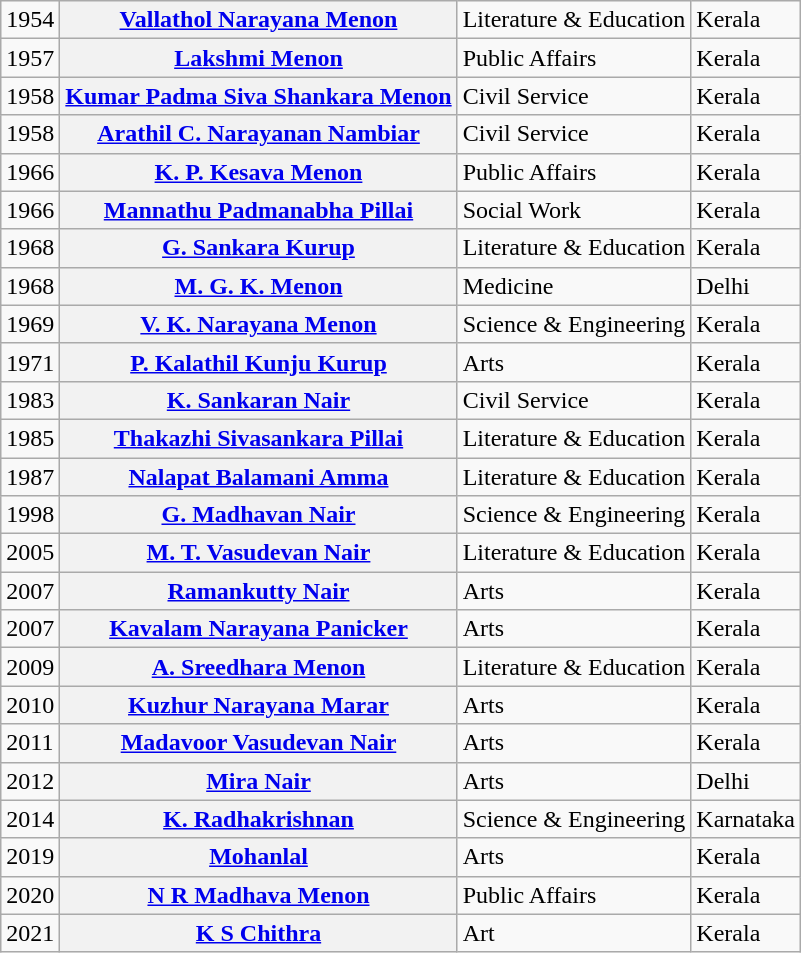<table class="wikitable sortable">
<tr>
<td>1954</td>
<th><a href='#'>Vallathol Narayana Menon</a></th>
<td>Literature & Education</td>
<td>Kerala</td>
</tr>
<tr>
<td>1957</td>
<th><a href='#'>Lakshmi Menon</a></th>
<td>Public Affairs</td>
<td>Kerala</td>
</tr>
<tr>
<td>1958</td>
<th><a href='#'>Kumar Padma Siva Shankara Menon</a></th>
<td>Civil Service</td>
<td>Kerala</td>
</tr>
<tr>
<td>1958</td>
<th><a href='#'>Arathil C. Narayanan Nambiar</a></th>
<td>Civil Service</td>
<td>Kerala</td>
</tr>
<tr>
<td>1966</td>
<th><a href='#'>K. P. Kesava Menon</a></th>
<td>Public Affairs</td>
<td>Kerala</td>
</tr>
<tr>
<td>1966</td>
<th><a href='#'>Mannathu Padmanabha Pillai</a></th>
<td>Social Work</td>
<td>Kerala</td>
</tr>
<tr>
<td>1968</td>
<th><a href='#'>G. Sankara Kurup</a></th>
<td>Literature & Education</td>
<td>Kerala</td>
</tr>
<tr>
<td>1968</td>
<th><a href='#'>M. G. K. Menon</a></th>
<td>Medicine</td>
<td>Delhi</td>
</tr>
<tr>
<td>1969</td>
<th><a href='#'>V. K. Narayana Menon</a></th>
<td>Science & Engineering</td>
<td>Kerala</td>
</tr>
<tr>
<td>1971</td>
<th><a href='#'>P. Kalathil Kunju Kurup</a></th>
<td>Arts</td>
<td>Kerala</td>
</tr>
<tr>
<td>1983</td>
<th><a href='#'>K. Sankaran Nair</a></th>
<td>Civil Service</td>
<td>Kerala</td>
</tr>
<tr>
<td>1985</td>
<th><a href='#'>Thakazhi Sivasankara Pillai</a></th>
<td>Literature & Education</td>
<td>Kerala</td>
</tr>
<tr>
<td>1987</td>
<th><a href='#'>Nalapat Balamani Amma</a></th>
<td>Literature & Education</td>
<td>Kerala</td>
</tr>
<tr>
<td>1998</td>
<th><a href='#'>G. Madhavan Nair</a></th>
<td>Science & Engineering</td>
<td>Kerala</td>
</tr>
<tr>
<td>2005</td>
<th><a href='#'>M. T. Vasudevan Nair</a></th>
<td>Literature & Education</td>
<td>Kerala</td>
</tr>
<tr>
<td>2007</td>
<th><a href='#'>Ramankutty Nair</a></th>
<td>Arts</td>
<td>Kerala</td>
</tr>
<tr>
<td>2007</td>
<th><a href='#'>Kavalam Narayana Panicker</a></th>
<td>Arts</td>
<td>Kerala</td>
</tr>
<tr>
<td>2009</td>
<th><a href='#'>A. Sreedhara Menon</a></th>
<td>Literature & Education</td>
<td>Kerala</td>
</tr>
<tr>
<td>2010</td>
<th><a href='#'>Kuzhur Narayana Marar</a></th>
<td>Arts</td>
<td>Kerala</td>
</tr>
<tr>
<td>2011</td>
<th><a href='#'>Madavoor Vasudevan Nair</a></th>
<td>Arts</td>
<td>Kerala</td>
</tr>
<tr>
<td>2012</td>
<th><a href='#'>Mira Nair</a></th>
<td>Arts</td>
<td>Delhi</td>
</tr>
<tr>
<td>2014</td>
<th><a href='#'>K. Radhakrishnan</a></th>
<td>Science & Engineering</td>
<td>Karnataka</td>
</tr>
<tr>
<td>2019</td>
<th><a href='#'>Mohanlal</a></th>
<td>Arts</td>
<td>Kerala</td>
</tr>
<tr>
<td>2020</td>
<th><a href='#'>N R Madhava Menon</a></th>
<td>Public Affairs</td>
<td>Kerala</td>
</tr>
<tr>
<td>2021</td>
<th><a href='#'>K S Chithra</a></th>
<td>Art</td>
<td>Kerala</td>
</tr>
</table>
